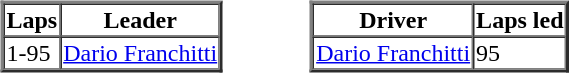<table>
<tr>
<td valign="top"><br><table border=2 cellspacing=0>
<tr>
<th>Laps</th>
<th>Leader</th>
</tr>
<tr>
<td>1-95</td>
<td><a href='#'>Dario Franchitti</a></td>
</tr>
</table>
</td>
<td width="50"> </td>
<td valign="top"><br><table border=2 cellspacing=0>
<tr>
<th>Driver</th>
<th>Laps led</th>
</tr>
<tr>
<td><a href='#'>Dario Franchitti</a></td>
<td>95</td>
</tr>
</table>
</td>
</tr>
</table>
